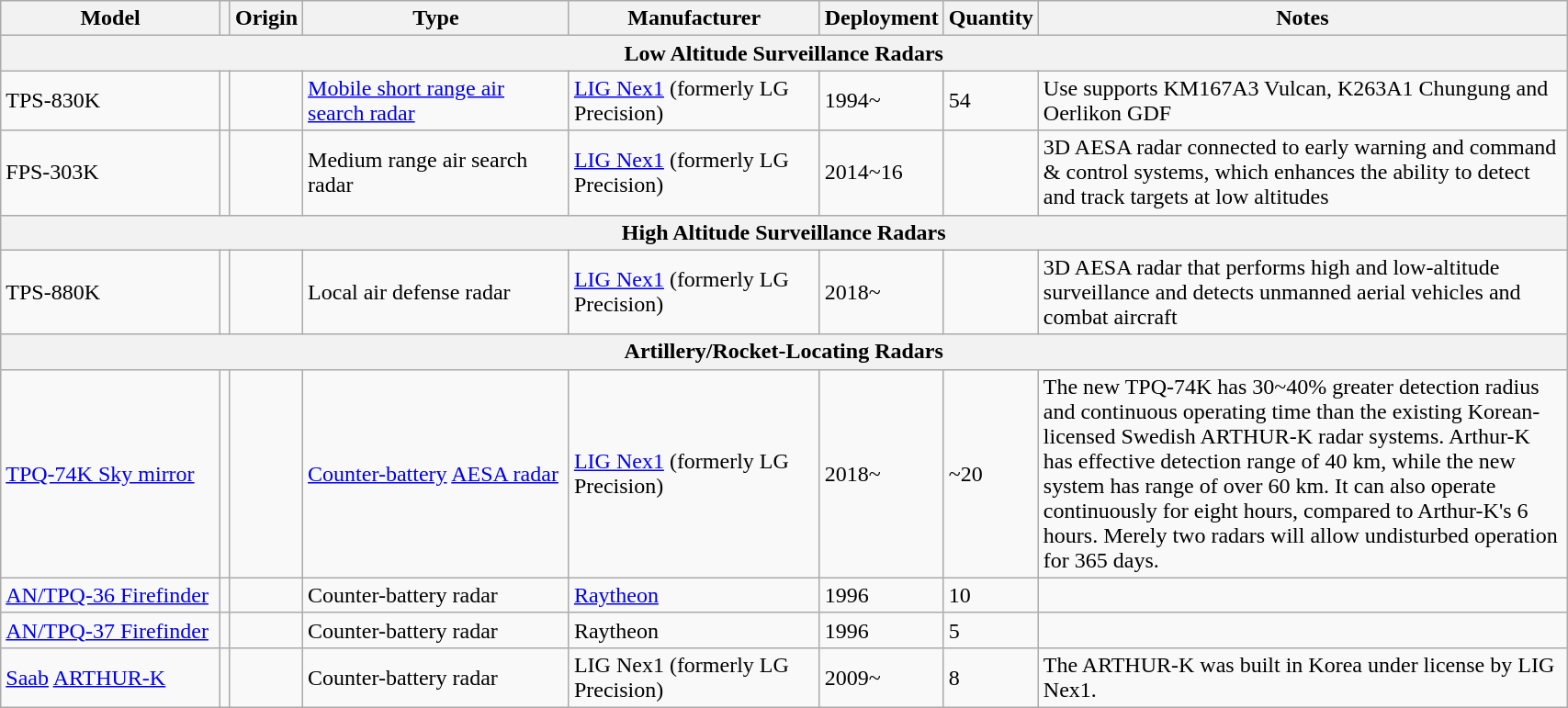<table class="wikitable sortable" style="width:90%;">
<tr>
<th style="width:14%;">Model</th>
<th></th>
<th>Origin</th>
<th style="width:17%;">Type</th>
<th style="width:16%;">Manufacturer</th>
<th style="width:7%;">Deployment</th>
<th style="width:5%;">Quantity</th>
<th>Notes</th>
</tr>
<tr>
<th colspan="8" style="align: center;">Low Altitude Surveillance Radars</th>
</tr>
<tr>
<td>TPS-830K</td>
<td></td>
<td></td>
<td><a href='#'>Mobile short range air search radar</a></td>
<td><a href='#'>LIG Nex1</a> (formerly LG Precision)</td>
<td>1994~</td>
<td>54</td>
<td>Use supports KM167A3 Vulcan, K263A1 Chungung and Oerlikon GDF</td>
</tr>
<tr>
<td>FPS-303K</td>
<td></td>
<td></td>
<td>Medium range air search radar</td>
<td><a href='#'>LIG Nex1</a> (formerly LG Precision)</td>
<td>2014~16</td>
<td></td>
<td>3D AESA radar connected to early warning and command & control systems, which enhances the ability to detect and track targets at low altitudes</td>
</tr>
<tr>
<th colspan="8" style="align: center;">High Altitude Surveillance Radars</th>
</tr>
<tr>
<td>TPS-880K</td>
<td></td>
<td></td>
<td>Local air defense radar</td>
<td><a href='#'>LIG Nex1</a> (formerly LG Precision)</td>
<td>2018~</td>
<td></td>
<td>3D AESA radar that performs high and low-altitude surveillance and detects unmanned aerial vehicles and combat aircraft</td>
</tr>
<tr>
<th colspan="8" style="align: center;">Artillery/Rocket-Locating Radars</th>
</tr>
<tr>
<td><a href='#'>TPQ-74K Sky mirror</a></td>
<td></td>
<td></td>
<td><a href='#'>Counter-battery</a> <a href='#'>AESA radar</a></td>
<td><a href='#'>LIG Nex1</a> (formerly LG Precision)</td>
<td>2018~</td>
<td>~20 </td>
<td>The new TPQ-74K has 30~40% greater detection radius and continuous operating time than the existing Korean-licensed Swedish ARTHUR-K radar systems. Arthur-K has effective detection range of 40 km, while the new system has range of over 60 km. It can also operate continuously for eight hours, compared to Arthur-K's 6 hours. Merely two radars will allow undisturbed operation for 365 days.</td>
</tr>
<tr>
<td><a href='#'>AN/TPQ-36 Firefinder</a></td>
<td></td>
<td></td>
<td>Counter-battery radar</td>
<td><a href='#'>Raytheon</a></td>
<td>1996</td>
<td>10</td>
<td></td>
</tr>
<tr>
<td><a href='#'>AN/TPQ-37 Firefinder</a></td>
<td></td>
<td></td>
<td>Counter-battery radar</td>
<td>Raytheon</td>
<td>1996</td>
<td>5</td>
<td></td>
</tr>
<tr>
<td><a href='#'>Saab</a> <a href='#'>ARTHUR-K</a></td>
<td></td>
<td><br></td>
<td>Counter-battery radar</td>
<td>LIG Nex1 (formerly LG Precision)</td>
<td>2009~</td>
<td>8</td>
<td>The ARTHUR-K was built in Korea under license by LIG Nex1.</td>
</tr>
</table>
